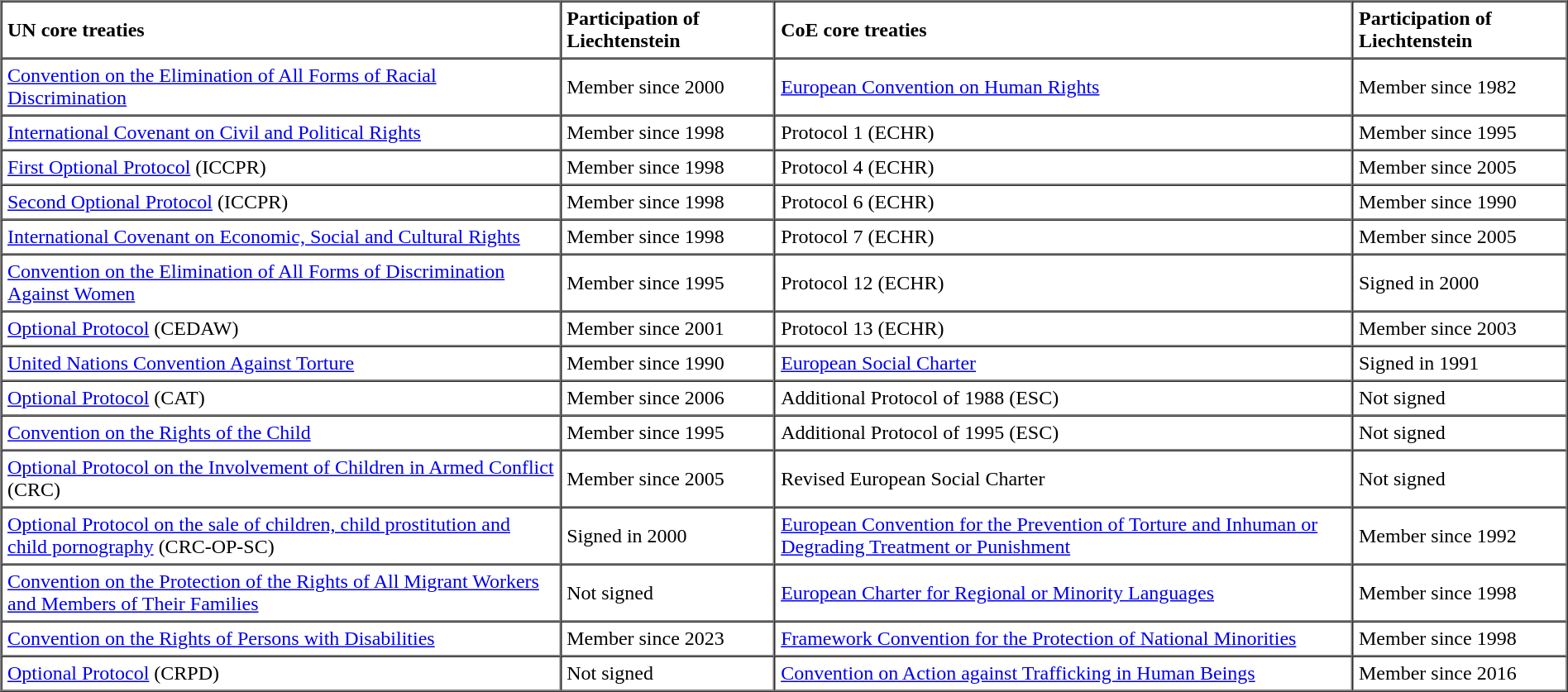<table border=1 cellpadding=4 cellspacing=0>
<tr>
<td><strong>UN core treaties</strong></td>
<td><strong>Participation of Liechtenstein</strong></td>
<td><strong>CoE core treaties</strong></td>
<td><strong>Participation of Liechtenstein</strong></td>
</tr>
<tr>
<td><a href='#'>Convention on the Elimination of All Forms of Racial Discrimination</a></td>
<td>Member since 2000</td>
<td><a href='#'>European Convention on Human Rights</a></td>
<td>Member since 1982</td>
</tr>
<tr>
<td><a href='#'>International Covenant on Civil and Political Rights</a></td>
<td>Member since 1998</td>
<td>Protocol 1 (ECHR)</td>
<td>Member since 1995</td>
</tr>
<tr>
<td><a href='#'>First Optional Protocol</a> (ICCPR)</td>
<td>Member since 1998</td>
<td>Protocol 4 (ECHR)</td>
<td>Member since 2005</td>
</tr>
<tr>
<td><a href='#'>Second Optional Protocol</a> (ICCPR)</td>
<td>Member since 1998</td>
<td>Protocol 6 (ECHR)</td>
<td>Member since 1990</td>
</tr>
<tr>
<td><a href='#'>International Covenant on Economic, Social and Cultural Rights</a></td>
<td>Member since 1998</td>
<td>Protocol 7 (ECHR)</td>
<td>Member since 2005</td>
</tr>
<tr>
<td><a href='#'>Convention on the Elimination of All Forms of Discrimination Against Women</a></td>
<td>Member since 1995</td>
<td>Protocol 12 (ECHR)</td>
<td>Signed in 2000</td>
</tr>
<tr>
<td><a href='#'>Optional Protocol</a> (CEDAW)</td>
<td>Member since 2001</td>
<td>Protocol 13 (ECHR)</td>
<td>Member since 2003</td>
</tr>
<tr>
<td><a href='#'>United Nations Convention Against Torture</a></td>
<td>Member since 1990</td>
<td><a href='#'>European Social Charter</a></td>
<td>Signed in 1991</td>
</tr>
<tr>
<td><a href='#'>Optional Protocol</a> (CAT)</td>
<td>Member since 2006</td>
<td>Additional Protocol of 1988 (ESC)</td>
<td>Not signed</td>
</tr>
<tr>
<td><a href='#'>Convention on the Rights of the Child</a></td>
<td>Member since 1995</td>
<td>Additional Protocol of 1995 (ESC)</td>
<td>Not signed</td>
</tr>
<tr>
<td><a href='#'>Optional Protocol on the Involvement of Children in Armed Conflict</a> (CRC)</td>
<td>Member since 2005</td>
<td>Revised European Social Charter</td>
<td>Not signed</td>
</tr>
<tr>
<td><a href='#'>Optional Protocol on the sale of children, child prostitution and child pornography</a> (CRC-OP-SC)</td>
<td>Signed in 2000</td>
<td><a href='#'>European Convention for the Prevention of Torture and Inhuman or Degrading Treatment or Punishment</a></td>
<td>Member since 1992</td>
</tr>
<tr>
<td><a href='#'>Convention on the Protection of the Rights of All Migrant Workers and Members of Their Families</a></td>
<td>Not signed</td>
<td><a href='#'>European Charter for Regional or Minority Languages</a></td>
<td>Member since 1998</td>
</tr>
<tr>
<td><a href='#'>Convention on the Rights of Persons with Disabilities</a></td>
<td>Member since 2023</td>
<td><a href='#'>Framework Convention for the Protection of National Minorities</a></td>
<td>Member since 1998</td>
</tr>
<tr>
<td><a href='#'>Optional Protocol</a> (CRPD)</td>
<td>Not signed</td>
<td><a href='#'>Convention on Action against Trafficking in Human Beings</a></td>
<td>Member since 2016</td>
</tr>
</table>
